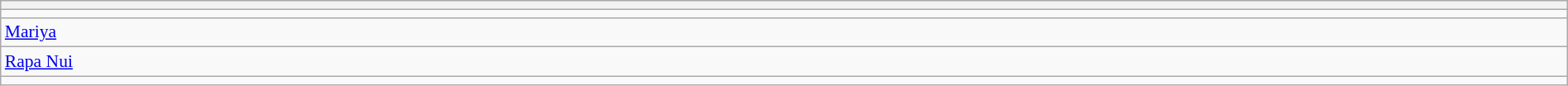<table class="wikitable" style="font-size:90%" width=100%>
<tr>
<th scope="col"></th>
</tr>
<tr>
<td></td>
</tr>
<tr>
<td> <a href='#'>Mariya</a></td>
</tr>
<tr>
<td> <a href='#'>Rapa Nui</a></td>
</tr>
<tr>
<td></td>
</tr>
</table>
